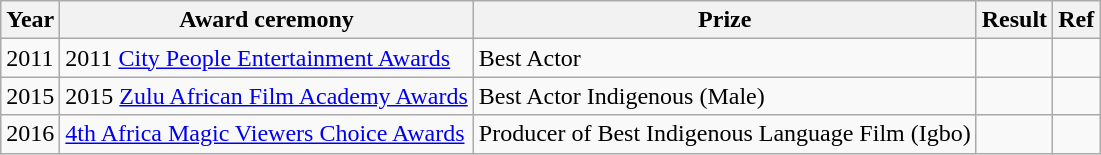<table class ="wikitable">
<tr>
<th>Year</th>
<th>Award ceremony</th>
<th>Prize</th>
<th>Result</th>
<th>Ref</th>
</tr>
<tr>
<td>2011</td>
<td>2011 <a href='#'>City People Entertainment Awards</a></td>
<td>Best Actor</td>
<td></td>
<td></td>
</tr>
<tr>
<td>2015</td>
<td>2015 <a href='#'>Zulu African Film Academy Awards</a></td>
<td>Best Actor Indigenous (Male)</td>
<td></td>
<td></td>
</tr>
<tr>
<td>2016</td>
<td><a href='#'>4th Africa Magic Viewers Choice Awards</a></td>
<td>Producer of Best Indigenous Language Film (Igbo)</td>
<td></td>
<td></td>
</tr>
</table>
